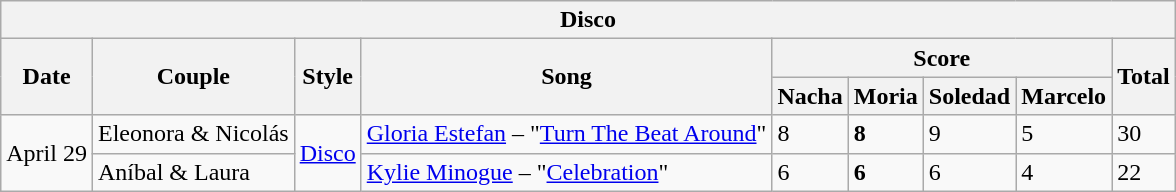<table class="wikitable collapsible collapsed">
<tr>
<th colspan="11" style="text-align:center;"><strong>Disco</strong></th>
</tr>
<tr>
<th rowspan="2">Date</th>
<th rowspan="2">Couple</th>
<th rowspan="2">Style</th>
<th rowspan="2">Song</th>
<th colspan="4">Score</th>
<th rowspan="2">Total</th>
</tr>
<tr>
<th>Nacha</th>
<th>Moria</th>
<th>Soledad</th>
<th>Marcelo</th>
</tr>
<tr>
<td rowspan="2">April 29</td>
<td>Eleonora & Nicolás</td>
<td rowspan="2"><a href='#'>Disco</a></td>
<td><a href='#'>Gloria Estefan</a> – "<a href='#'>Turn The Beat Around</a>"</td>
<td>8</td>
<td><strong>8</strong></td>
<td>9</td>
<td>5</td>
<td>30</td>
</tr>
<tr>
<td>Aníbal & Laura</td>
<td><a href='#'>Kylie Minogue</a> – "<a href='#'>Celebration</a>"</td>
<td>6</td>
<td><strong>6</strong></td>
<td>6</td>
<td>4</td>
<td>22</td>
</tr>
</table>
